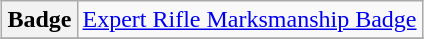<table class="wikitable" style="margin:1em auto; text-align:center;">
<tr>
<th>Badge</th>
<td><a href='#'>Expert Rifle Marksmanship Badge</a></td>
</tr>
<tr>
</tr>
</table>
